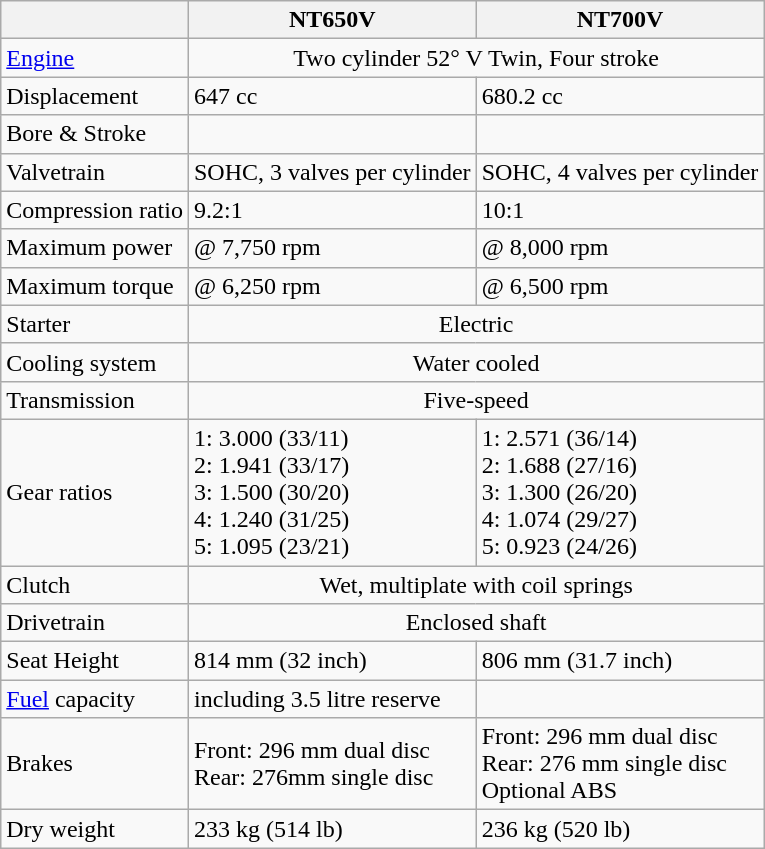<table class="wikitable">
<tr>
<th></th>
<th>NT650V</th>
<th>NT700V</th>
</tr>
<tr>
<td><a href='#'>Engine</a></td>
<td colspan=2 align="center">Two cylinder 52° V Twin, Four stroke</td>
</tr>
<tr>
<td>Displacement</td>
<td>647 cc</td>
<td>680.2 cc</td>
</tr>
<tr>
<td>Bore & Stroke</td>
<td></td>
<td></td>
</tr>
<tr>
<td>Valvetrain</td>
<td>SOHC, 3 valves per cylinder</td>
<td>SOHC, 4 valves per cylinder</td>
</tr>
<tr>
<td>Compression ratio</td>
<td>9.2:1</td>
<td>10:1</td>
</tr>
<tr>
<td>Maximum power</td>
<td> @ 7,750 rpm</td>
<td> @ 8,000 rpm</td>
</tr>
<tr>
<td>Maximum torque</td>
<td> @ 6,250 rpm</td>
<td> @ 6,500 rpm</td>
</tr>
<tr>
<td>Starter</td>
<td colspan=2 align="center">Electric</td>
</tr>
<tr>
<td>Cooling system</td>
<td colspan=2 align="center">Water cooled</td>
</tr>
<tr>
<td>Transmission</td>
<td colspan=2 align="center">Five-speed</td>
</tr>
<tr>
<td>Gear ratios</td>
<td>1: 3.000 (33/11)<br>2: 1.941 (33/17)<br>3: 1.500 (30/20)<br>4: 1.240 (31/25)<br>5: 1.095 (23/21)</td>
<td>1: 2.571 (36/14)<br>2: 1.688 (27/16)<br>3: 1.300 (26/20)<br>4: 1.074 (29/27)<br>5: 0.923 (24/26)</td>
</tr>
<tr>
<td>Clutch</td>
<td colspan=2 align="center">Wet, multiplate with coil springs</td>
</tr>
<tr>
<td>Drivetrain</td>
<td colspan=2 align="center">Enclosed shaft</td>
</tr>
<tr>
<td>Seat Height</td>
<td>814 mm (32 inch)</td>
<td>806 mm (31.7 inch)</td>
</tr>
<tr>
<td><a href='#'>Fuel</a> capacity</td>
<td> including 3.5 litre reserve</td>
<td></td>
</tr>
<tr>
<td>Brakes</td>
<td>Front: 296 mm dual disc<br>Rear: 276mm single disc</td>
<td>Front: 296 mm dual disc<br>Rear: 276 mm single disc<br>Optional ABS</td>
</tr>
<tr>
<td>Dry weight</td>
<td>233 kg (514 lb)</td>
<td>236 kg (520 lb)</td>
</tr>
</table>
